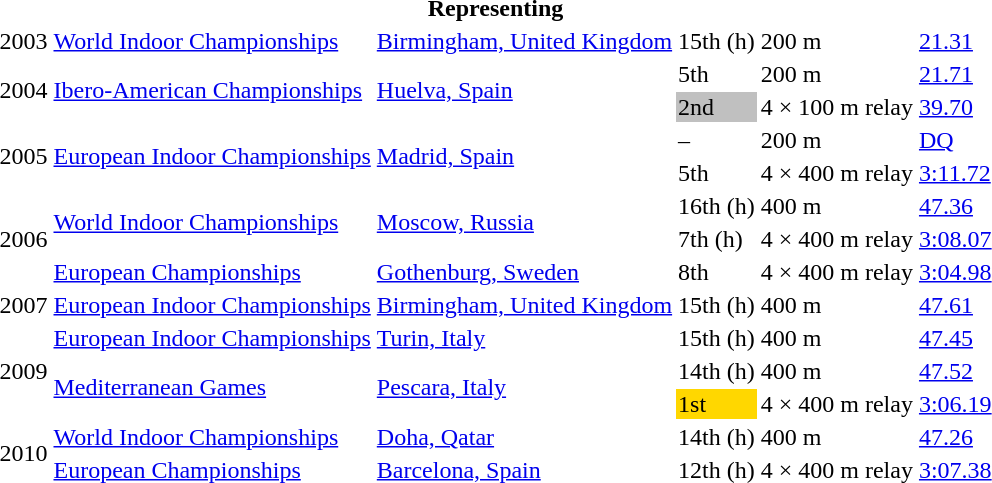<table>
<tr>
<th colspan="6">Representing </th>
</tr>
<tr>
<td>2003</td>
<td><a href='#'>World Indoor Championships</a></td>
<td><a href='#'>Birmingham, United Kingdom</a></td>
<td>15th (h)</td>
<td>200 m</td>
<td><a href='#'>21.31</a></td>
</tr>
<tr>
<td rowspan=2>2004</td>
<td rowspan=2><a href='#'>Ibero-American Championships</a></td>
<td rowspan=2><a href='#'>Huelva, Spain</a></td>
<td>5th</td>
<td>200 m</td>
<td><a href='#'>21.71</a></td>
</tr>
<tr>
<td bgcolor=silver>2nd</td>
<td>4 × 100 m relay</td>
<td><a href='#'>39.70</a></td>
</tr>
<tr>
<td rowspan=2>2005</td>
<td rowspan=2><a href='#'>European Indoor Championships</a></td>
<td rowspan=2><a href='#'>Madrid, Spain</a></td>
<td>–</td>
<td>200 m</td>
<td><a href='#'>DQ</a></td>
</tr>
<tr>
<td>5th</td>
<td>4 × 400 m relay</td>
<td><a href='#'>3:11.72</a></td>
</tr>
<tr>
<td rowspan=3>2006</td>
<td rowspan=2><a href='#'>World Indoor Championships</a></td>
<td rowspan=2><a href='#'>Moscow, Russia</a></td>
<td>16th (h)</td>
<td>400 m</td>
<td><a href='#'>47.36</a></td>
</tr>
<tr>
<td>7th (h)</td>
<td>4 × 400 m relay</td>
<td><a href='#'>3:08.07</a></td>
</tr>
<tr>
<td><a href='#'>European Championships</a></td>
<td><a href='#'>Gothenburg, Sweden</a></td>
<td>8th</td>
<td>4 × 400 m relay</td>
<td><a href='#'>3:04.98</a></td>
</tr>
<tr>
<td>2007</td>
<td><a href='#'>European Indoor Championships</a></td>
<td><a href='#'>Birmingham, United Kingdom</a></td>
<td>15th (h)</td>
<td>400 m</td>
<td><a href='#'>47.61</a></td>
</tr>
<tr>
<td rowspan=3>2009</td>
<td><a href='#'>European Indoor Championships</a></td>
<td><a href='#'>Turin, Italy</a></td>
<td>15th (h)</td>
<td>400 m</td>
<td><a href='#'>47.45</a></td>
</tr>
<tr>
<td rowspan=2><a href='#'>Mediterranean Games</a></td>
<td rowspan=2><a href='#'>Pescara, Italy</a></td>
<td>14th (h)</td>
<td>400 m</td>
<td><a href='#'>47.52</a></td>
</tr>
<tr>
<td bgcolor=gold>1st</td>
<td>4 × 400 m relay</td>
<td><a href='#'>3:06.19</a></td>
</tr>
<tr>
<td rowspan=2>2010</td>
<td><a href='#'>World Indoor Championships</a></td>
<td><a href='#'>Doha, Qatar</a></td>
<td>14th (h)</td>
<td>400 m</td>
<td><a href='#'>47.26</a></td>
</tr>
<tr>
<td><a href='#'>European Championships</a></td>
<td><a href='#'>Barcelona, Spain</a></td>
<td>12th (h)</td>
<td>4 × 400 m relay</td>
<td><a href='#'>3:07.38</a></td>
</tr>
</table>
